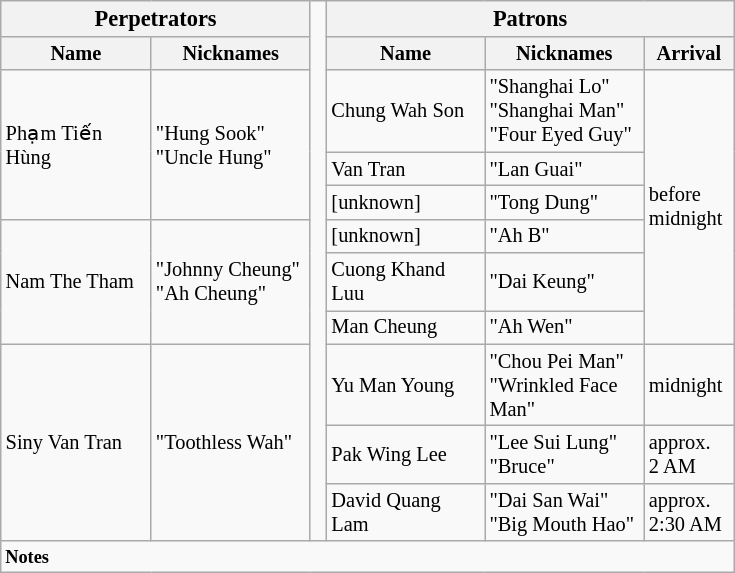<table class="wikitable mw-collapsible collapsed floatright" style="font-size:85%;width:36em;">
<tr style="font-size:110%;">
<th colspan=2>Perpetrators</th>
<td rowspan=11> </td>
<th colspan=3>Patrons</th>
</tr>
<tr>
<th style="width:8em;">Name</th>
<th style="width:8em;">Nicknames</th>
<th style="width:8em;">Name</th>
<th style="width:8em;">Nicknames</th>
<th style="width:4em;">Arrival</th>
</tr>
<tr>
<td rowspan=3>Phạm Tiến Hùng</td>
<td rowspan=3>"Hung Sook"<br>"Uncle Hung"</td>
<td>Chung Wah Son</td>
<td>"Shanghai Lo"<br>"Shanghai Man"<br>"Four Eyed Guy"</td>
<td rowspan=6>before midnight</td>
</tr>
<tr>
<td>Van Tran</td>
<td>"Lan Guai"</td>
</tr>
<tr>
<td>[unknown]</td>
<td>"Tong Dung"</td>
</tr>
<tr>
<td rowspan=3>Nam The Tham</td>
<td rowspan=3>"Johnny Cheung"<br>"Ah Cheung"</td>
<td>[unknown]</td>
<td>"Ah B"</td>
</tr>
<tr>
<td>Cuong Khand Luu</td>
<td>"Dai Keung"</td>
</tr>
<tr>
<td>Man Cheung</td>
<td>"Ah Wen"</td>
</tr>
<tr>
<td rowspan=3>Siny Van Tran</td>
<td rowspan=3>"Toothless Wah"</td>
<td>Yu Man Young</td>
<td>"Chou Pei Man"<br>"Wrinkled Face Man"</td>
<td>midnight</td>
</tr>
<tr>
<td>Pak Wing Lee</td>
<td>"Lee Sui Lung"<br>"Bruce"</td>
<td>approx. 2 AM</td>
</tr>
<tr>
<td>David Quang Lam</td>
<td>"Dai San Wai"<br>"Big Mouth Hao"</td>
<td>approx. 2:30 AM</td>
</tr>
<tr>
<td colspan=6 style="font-size:90%;"><strong>Notes</strong><br></td>
</tr>
</table>
